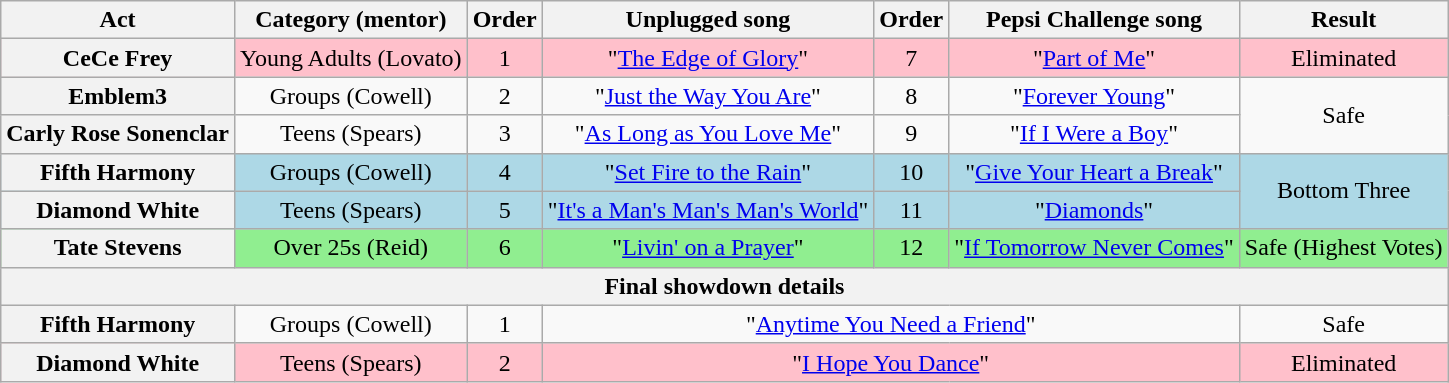<table class="wikitable plainrowheaders" style="text-align:center;">
<tr>
<th scope="col">Act</th>
<th scope="col">Category (mentor)</th>
<th scope="col">Order</th>
<th scope="col">Unplugged song</th>
<th scope="col">Order</th>
<th scope="col">Pepsi Challenge song</th>
<th scope="col">Result</th>
</tr>
<tr style="background:pink;">
<th scope="row">CeCe Frey</th>
<td>Young Adults (Lovato)</td>
<td>1</td>
<td>"<a href='#'>The Edge of Glory</a>"</td>
<td>7</td>
<td>"<a href='#'>Part of Me</a>"</td>
<td>Eliminated</td>
</tr>
<tr>
<th scope="row">Emblem3</th>
<td>Groups (Cowell)</td>
<td>2</td>
<td>"<a href='#'>Just the Way You Are</a>"</td>
<td>8</td>
<td>"<a href='#'>Forever Young</a>"</td>
<td rowspan=2>Safe</td>
</tr>
<tr>
<th scope="row">Carly Rose Sonenclar</th>
<td>Teens (Spears)</td>
<td>3</td>
<td>"<a href='#'>As Long as You Love Me</a>"</td>
<td>9</td>
<td>"<a href='#'>If I Were a Boy</a>"</td>
</tr>
<tr style="background:lightblue;">
<th scope="row">Fifth Harmony</th>
<td>Groups (Cowell)</td>
<td>4</td>
<td>"<a href='#'>Set Fire to the Rain</a>"</td>
<td>10</td>
<td>"<a href='#'>Give Your Heart a Break</a>"</td>
<td rowspan=2>Bottom Three</td>
</tr>
<tr style="background:lightblue;">
<th scope="row">Diamond White</th>
<td>Teens (Spears)</td>
<td>5</td>
<td>"<a href='#'>It's a Man's Man's Man's World</a>"</td>
<td>11</td>
<td>"<a href='#'>Diamonds</a>"</td>
</tr>
<tr style="background:lightgreen;">
<th scope="row">Tate Stevens</th>
<td>Over 25s (Reid)</td>
<td>6</td>
<td>"<a href='#'>Livin' on a Prayer</a>"</td>
<td>12</td>
<td>"<a href='#'>If Tomorrow Never Comes</a>"</td>
<td>Safe (Highest Votes)</td>
</tr>
<tr>
<th colspan=7>Final showdown details</th>
</tr>
<tr>
<th scope=row>Fifth Harmony</th>
<td>Groups (Cowell)</td>
<td>1</td>
<td colspan=3>"<a href='#'>Anytime You Need a Friend</a>"</td>
<td>Safe</td>
</tr>
<tr style="background:pink;">
<th scope=row>Diamond White</th>
<td>Teens (Spears)</td>
<td>2</td>
<td colspan=3>"<a href='#'>I Hope You Dance</a>"</td>
<td>Eliminated</td>
</tr>
</table>
